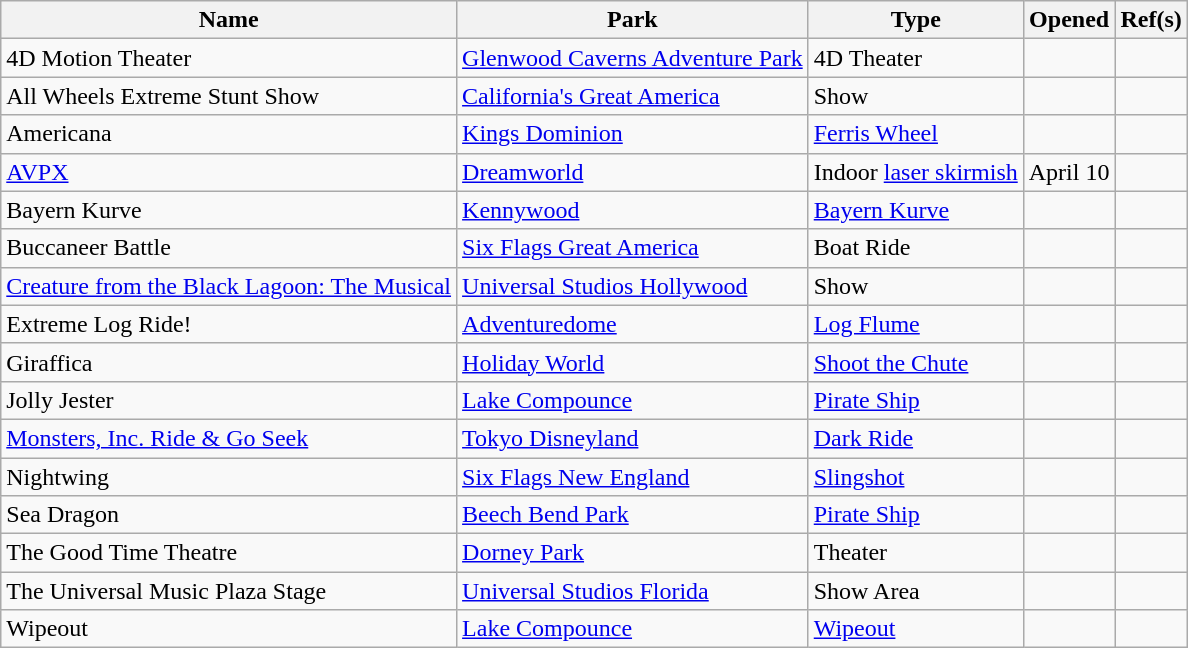<table class="wikitable sortable">
<tr>
<th>Name</th>
<th>Park</th>
<th>Type</th>
<th>Opened</th>
<th>Ref(s)</th>
</tr>
<tr>
<td>4D Motion Theater</td>
<td><a href='#'>Glenwood Caverns Adventure Park</a></td>
<td>4D Theater</td>
<td></td>
<td></td>
</tr>
<tr>
<td>All Wheels Extreme Stunt Show</td>
<td><a href='#'>California's Great America</a></td>
<td>Show</td>
<td></td>
<td></td>
</tr>
<tr>
<td>Americana</td>
<td><a href='#'>Kings Dominion</a></td>
<td><a href='#'>Ferris Wheel</a></td>
<td></td>
<td></td>
</tr>
<tr>
<td><a href='#'>AVPX</a></td>
<td><a href='#'>Dreamworld</a></td>
<td>Indoor <a href='#'>laser skirmish</a></td>
<td>April 10</td>
<td></td>
</tr>
<tr>
<td>Bayern Kurve</td>
<td><a href='#'>Kennywood</a></td>
<td><a href='#'>Bayern Kurve</a></td>
<td></td>
<td></td>
</tr>
<tr>
<td>Buccaneer Battle</td>
<td><a href='#'>Six Flags Great America</a></td>
<td>Boat Ride</td>
<td></td>
<td></td>
</tr>
<tr>
<td><a href='#'>Creature from the Black Lagoon: The Musical</a></td>
<td><a href='#'>Universal Studios Hollywood</a></td>
<td>Show</td>
<td></td>
<td></td>
</tr>
<tr>
<td>Extreme Log Ride!</td>
<td><a href='#'>Adventuredome</a></td>
<td><a href='#'>Log Flume</a></td>
<td></td>
<td></td>
</tr>
<tr>
<td>Giraffica</td>
<td><a href='#'>Holiday World</a></td>
<td><a href='#'>Shoot the Chute</a></td>
<td></td>
<td></td>
</tr>
<tr>
<td>Jolly Jester</td>
<td><a href='#'>Lake Compounce</a></td>
<td><a href='#'>Pirate Ship</a></td>
<td></td>
<td></td>
</tr>
<tr>
<td><a href='#'>Monsters, Inc. Ride & Go Seek</a></td>
<td><a href='#'>Tokyo Disneyland</a></td>
<td><a href='#'>Dark Ride</a></td>
<td></td>
<td></td>
</tr>
<tr>
<td>Nightwing</td>
<td><a href='#'>Six Flags New England</a></td>
<td><a href='#'>Slingshot</a></td>
<td></td>
<td></td>
</tr>
<tr>
<td>Sea Dragon</td>
<td><a href='#'>Beech Bend Park</a></td>
<td><a href='#'>Pirate Ship</a></td>
<td></td>
<td></td>
</tr>
<tr>
<td>The Good Time Theatre</td>
<td><a href='#'>Dorney Park</a></td>
<td>Theater</td>
<td></td>
<td></td>
</tr>
<tr>
<td>The Universal Music Plaza Stage</td>
<td><a href='#'>Universal Studios Florida</a></td>
<td>Show Area</td>
<td></td>
<td></td>
</tr>
<tr>
<td>Wipeout</td>
<td><a href='#'>Lake Compounce</a></td>
<td><a href='#'>Wipeout</a></td>
<td></td>
<td></td>
</tr>
</table>
